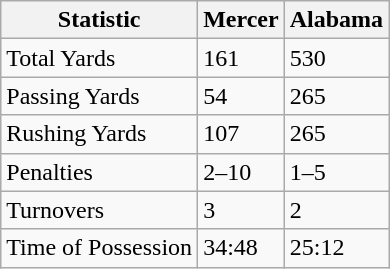<table class="wikitable">
<tr>
<th>Statistic</th>
<th>Mercer</th>
<th>Alabama</th>
</tr>
<tr>
<td>Total Yards</td>
<td>161</td>
<td>530</td>
</tr>
<tr>
<td>Passing Yards</td>
<td>54</td>
<td>265</td>
</tr>
<tr>
<td>Rushing Yards</td>
<td>107</td>
<td>265</td>
</tr>
<tr>
<td>Penalties</td>
<td>2–10</td>
<td>1–5</td>
</tr>
<tr>
<td>Turnovers</td>
<td>3</td>
<td>2</td>
</tr>
<tr>
<td>Time of Possession</td>
<td>34:48</td>
<td>25:12</td>
</tr>
</table>
